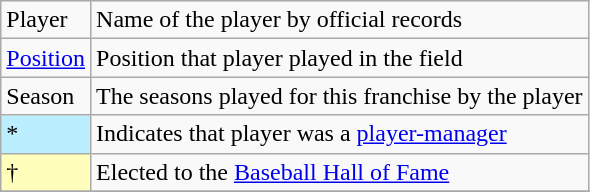<table class="wikitable">
<tr>
<td>Player</td>
<td>Name of the player by official records</td>
</tr>
<tr>
<td><a href='#'>Position</a></td>
<td>Position that player played in the field</td>
</tr>
<tr>
<td>Season</td>
<td>The seasons played for this franchise by the player</td>
</tr>
<tr>
<td style="background-color: #bbeeff">*</td>
<td>Indicates that player was a <a href='#'>player-manager</a></td>
</tr>
<tr>
<td style="background-color: #ffffbb">†</td>
<td>Elected to the <a href='#'>Baseball Hall of Fame</a></td>
</tr>
<tr>
</tr>
</table>
